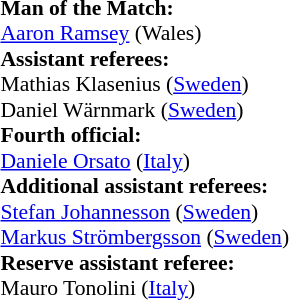<table style="width:100%; font-size:90%;">
<tr>
<td><br><strong>Man of the Match:</strong>
<br><a href='#'>Aaron Ramsey</a> (Wales)<br><strong>Assistant referees:</strong>
<br>Mathias Klasenius (<a href='#'>Sweden</a>)
<br>Daniel Wärnmark (<a href='#'>Sweden</a>)
<br><strong>Fourth official:</strong>
<br><a href='#'>Daniele Orsato</a> (<a href='#'>Italy</a>)
<br><strong>Additional assistant referees:</strong>
<br><a href='#'>Stefan Johannesson</a> (<a href='#'>Sweden</a>)
<br><a href='#'>Markus Strömbergsson</a> (<a href='#'>Sweden</a>)
<br><strong>Reserve assistant referee:</strong>
<br>Mauro Tonolini (<a href='#'>Italy</a>)</td>
</tr>
</table>
